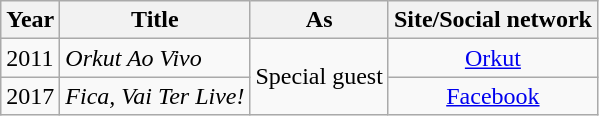<table class="wikitable">
<tr>
<th>Year</th>
<th>Title</th>
<th>As</th>
<th>Site/Social network</th>
</tr>
<tr>
<td>2011</td>
<td><em>Orkut Ao Vivo</em></td>
<td rowspan="2" align="center">Special guest</td>
<td align="center"><a href='#'>Orkut</a></td>
</tr>
<tr>
<td>2017</td>
<td><em>Fica, Vai Ter Live!</em></td>
<td align="center"><a href='#'>Facebook</a></td>
</tr>
</table>
